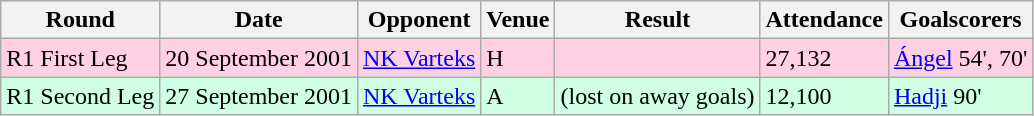<table class="wikitable">
<tr>
<th>Round</th>
<th>Date</th>
<th>Opponent</th>
<th>Venue</th>
<th>Result</th>
<th>Attendance</th>
<th>Goalscorers</th>
</tr>
<tr style="background-color: #ffd0e3;">
<td>R1 First Leg</td>
<td>20 September 2001</td>
<td><a href='#'>NK Varteks</a> </td>
<td>H</td>
<td></td>
<td>27,132</td>
<td><a href='#'>Ángel</a> 54', 70'</td>
</tr>
<tr style="background-color: #d0ffe3;">
<td>R1 Second Leg</td>
<td>27 September 2001</td>
<td><a href='#'>NK Varteks</a> </td>
<td>A</td>
<td> (lost on away goals)</td>
<td>12,100</td>
<td><a href='#'>Hadji</a> 90'</td>
</tr>
</table>
